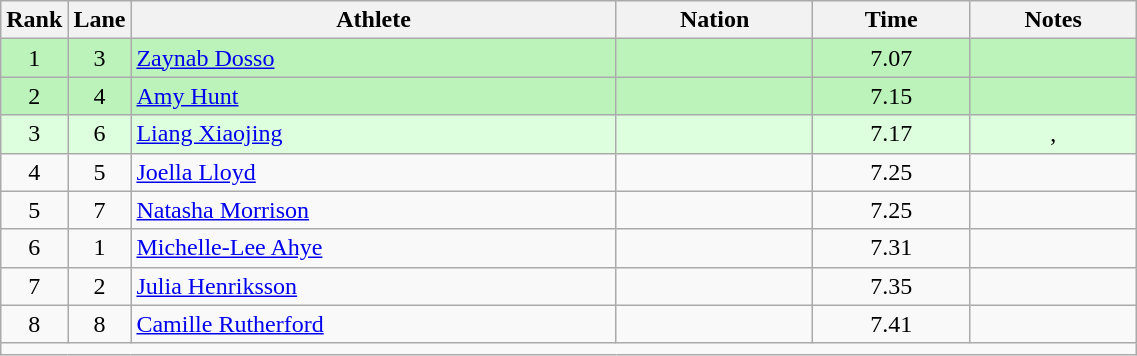<table class="wikitable sortable" style="text-align:center;width: 60%;">
<tr>
<th scope="col" style="width: 10px;">Rank</th>
<th scope="col" style="width: 10px;">Lane</th>
<th scope="col">Athlete</th>
<th scope="col">Nation</th>
<th scope="col">Time</th>
<th scope="col">Notes</th>
</tr>
<tr bgcolor=bbf3bb>
<td>1</td>
<td>3</td>
<td align=left><a href='#'>Zaynab Dosso</a></td>
<td align=left></td>
<td>7.07</td>
<td></td>
</tr>
<tr bgcolor=bbf3bb>
<td>2</td>
<td>4</td>
<td align=left><a href='#'>Amy Hunt</a></td>
<td align=left></td>
<td>7.15</td>
<td></td>
</tr>
<tr bgcolor=ddffdd>
<td>3</td>
<td>6</td>
<td align=left><a href='#'>Liang Xiaojing</a></td>
<td align=left></td>
<td>7.17</td>
<td>, </td>
</tr>
<tr>
<td>4</td>
<td>5</td>
<td align=left><a href='#'>Joella Lloyd</a></td>
<td align=left></td>
<td>7.25</td>
<td></td>
</tr>
<tr>
<td>5</td>
<td>7</td>
<td align=left><a href='#'>Natasha Morrison</a></td>
<td align=left></td>
<td>7.25</td>
<td></td>
</tr>
<tr>
<td>6</td>
<td>1</td>
<td align=left><a href='#'>Michelle-Lee Ahye</a></td>
<td align=left></td>
<td>7.31</td>
<td></td>
</tr>
<tr>
<td>7</td>
<td>2</td>
<td align=left><a href='#'>Julia Henriksson</a></td>
<td align=left></td>
<td>7.35</td>
<td></td>
</tr>
<tr>
<td>8</td>
<td>8</td>
<td align=left><a href='#'>Camille Rutherford</a></td>
<td align=left></td>
<td>7.41</td>
<td></td>
</tr>
<tr class="sortbottom">
<td colspan="6"></td>
</tr>
</table>
